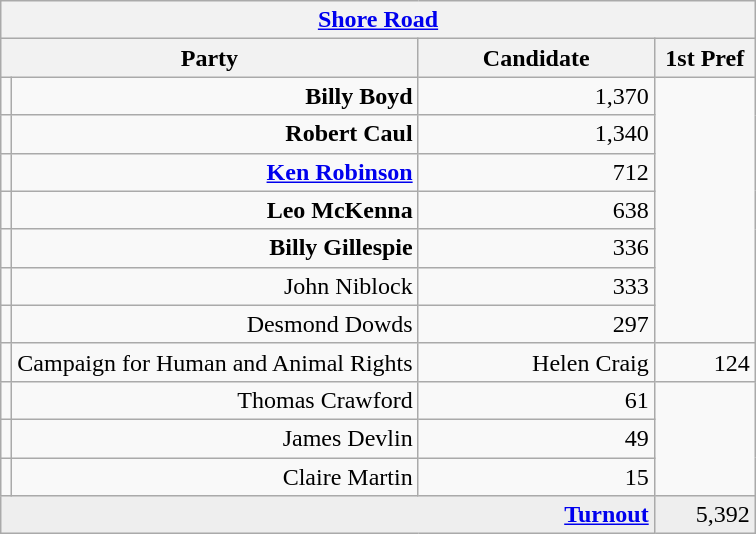<table class="wikitable">
<tr>
<th colspan="4" align="center"><a href='#'>Shore Road</a></th>
</tr>
<tr>
<th colspan="2" align="center" width=200>Party</th>
<th width=150>Candidate</th>
<th width=60>1st Pref</th>
</tr>
<tr>
<td></td>
<td align="right"><strong>Billy Boyd</strong></td>
<td align="right">1,370</td>
</tr>
<tr>
<td></td>
<td align="right"><strong>Robert Caul</strong></td>
<td align="right">1,340</td>
</tr>
<tr>
<td></td>
<td align="right"><strong><a href='#'>Ken Robinson</a></strong></td>
<td align="right">712</td>
</tr>
<tr>
<td></td>
<td align="right"><strong>Leo McKenna</strong></td>
<td align="right">638</td>
</tr>
<tr>
<td></td>
<td align="right"><strong>Billy Gillespie</strong></td>
<td align="right">336</td>
</tr>
<tr>
<td></td>
<td align="right">John Niblock</td>
<td align="right">333</td>
</tr>
<tr>
<td></td>
<td align="right">Desmond Dowds</td>
<td align="right">297</td>
</tr>
<tr>
<td bgcolor=></td>
<td>Campaign for Human and Animal Rights</td>
<td align="right">Helen Craig</td>
<td align="right">124</td>
</tr>
<tr>
<td></td>
<td align="right">Thomas Crawford</td>
<td align="right">61</td>
</tr>
<tr>
<td></td>
<td align="right">James Devlin</td>
<td align="right">49</td>
</tr>
<tr>
<td></td>
<td align="right">Claire Martin</td>
<td align="right">15</td>
</tr>
<tr bgcolor="EEEEEE">
<td colspan=3 align="right"><strong><a href='#'>Turnout</a></strong></td>
<td align="right">5,392</td>
</tr>
</table>
